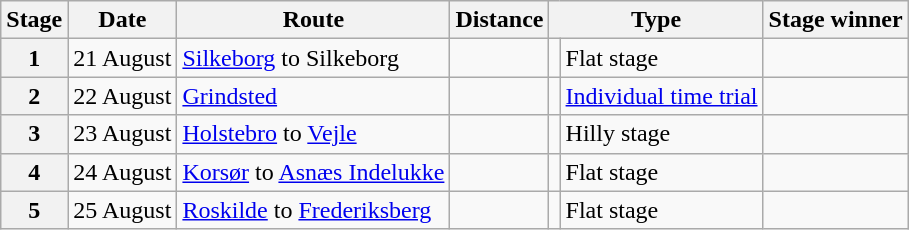<table class="wikitable">
<tr>
<th scope="col">Stage</th>
<th scope="col">Date</th>
<th scope="col">Route</th>
<th scope="col">Distance</th>
<th scope="col" colspan="2">Type</th>
<th scope="col">Stage winner</th>
</tr>
<tr>
<th scope="row" style="text-align:center;">1</th>
<td style="text-align:center;">21 August</td>
<td><a href='#'>Silkeborg</a> to Silkeborg</td>
<td style="text-align:center;"></td>
<td></td>
<td>Flat stage</td>
<td></td>
</tr>
<tr>
<th scope="row" style="text-align:center;">2</th>
<td style="text-align:center;">22 August</td>
<td><a href='#'>Grindsted</a></td>
<td style="text-align:center;"></td>
<td></td>
<td><a href='#'>Individual time trial</a></td>
<td></td>
</tr>
<tr>
<th scope="row" style="text-align:center;">3</th>
<td style="text-align:center;">23 August</td>
<td><a href='#'>Holstebro</a> to <a href='#'>Vejle</a></td>
<td style="text-align:center;"></td>
<td></td>
<td>Hilly stage</td>
<td></td>
</tr>
<tr>
<th scope="row" style="text-align:center;">4</th>
<td style="text-align:center;">24 August</td>
<td><a href='#'>Korsør</a> to <a href='#'>Asnæs Indelukke</a></td>
<td style="text-align:center;"></td>
<td></td>
<td>Flat stage</td>
<td></td>
</tr>
<tr>
<th scope="row" style="text-align:center;">5</th>
<td style="text-align:center;">25 August</td>
<td><a href='#'>Roskilde</a> to <a href='#'>Frederiksberg</a></td>
<td style="text-align:center;"></td>
<td></td>
<td>Flat stage</td>
<td></td>
</tr>
</table>
